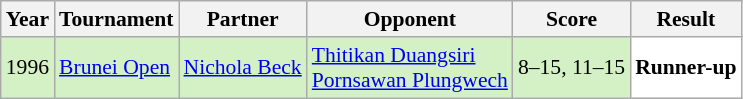<table class="sortable wikitable" style="font-size: 90%;">
<tr>
<th>Year</th>
<th>Tournament</th>
<th>Partner</th>
<th>Opponent</th>
<th>Score</th>
<th>Result</th>
</tr>
<tr style="background:#D4F1C5">
<td align="center">1996</td>
<td align="left"><a href='#'>Brunei Open</a></td>
<td align="left"> <a href='#'>Nichola Beck</a></td>
<td align="left"> <a href='#'>Thitikan Duangsiri</a><br> <a href='#'>Pornsawan Plungwech</a></td>
<td align="left">8–15, 11–15</td>
<td style="text-align:left; background:white"> <strong>Runner-up</strong></td>
</tr>
</table>
